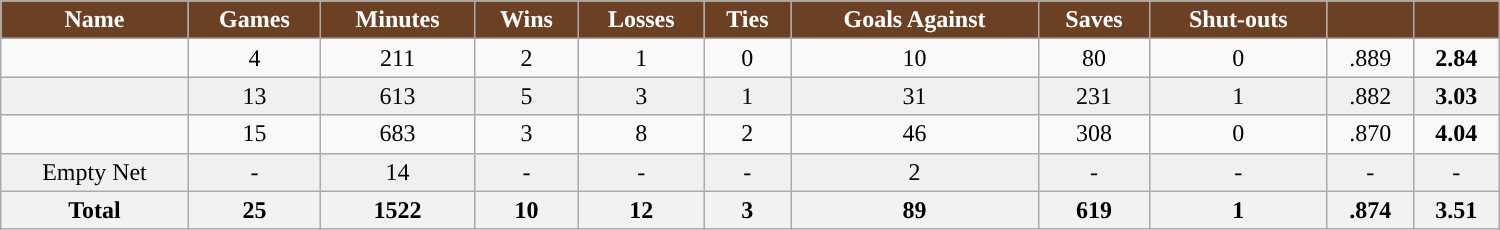<table class="wikitable sortable" width ="1000">
<tr align="center">
<th style="color:white; background:#6C4023; ">Name</th>
<th style="color:white; background:#6C4023; ">Games</th>
<th style="color:white; background:#6C4023; ">Minutes</th>
<th style="color:white; background:#6C4023; ">Wins</th>
<th style="color:white; background:#6C4023; ">Losses</th>
<th style="color:white; background:#6C4023; ">Ties</th>
<th style="color:white; background:#6C4023; ">Goals Against</th>
<th style="color:white; background:#6C4023; ">Saves</th>
<th style="color:white; background:#6C4023; ">Shut-outs</th>
<th style="color:white; background:#6C4023; "><a href='#'></a></th>
<th style="color:white; background:#6C4023; "><a href='#'></a></th>
</tr>
<tr align="center" bgcolor="">
<td></td>
<td>4</td>
<td>211</td>
<td>2</td>
<td>1</td>
<td>0</td>
<td>10</td>
<td>80</td>
<td>0</td>
<td>.889</td>
<td><strong>2.84</strong></td>
</tr>
<tr align="center" bgcolor="f0f0f0">
<td></td>
<td>13</td>
<td>613</td>
<td>5</td>
<td>3</td>
<td>1</td>
<td>31</td>
<td>231</td>
<td>1</td>
<td>.882</td>
<td><strong>3.03</strong></td>
</tr>
<tr align="center" bgcolor="">
<td></td>
<td>15</td>
<td>683</td>
<td>3</td>
<td>8</td>
<td>2</td>
<td>46</td>
<td>308</td>
<td>0</td>
<td>.870</td>
<td><strong>4.04</strong></td>
</tr>
<tr align="center" bgcolor="f0f0f0">
<td>Empty Net</td>
<td>-</td>
<td>14</td>
<td>-</td>
<td>-</td>
<td>-</td>
<td>2</td>
<td>-</td>
<td>-</td>
<td>-</td>
<td>-</td>
</tr>
<tr>
<th>Total</th>
<th>25</th>
<th>1522</th>
<th>10</th>
<th>12</th>
<th>3</th>
<th>89</th>
<th>619</th>
<th>1</th>
<th>.874</th>
<th>3.51</th>
</tr>
</table>
